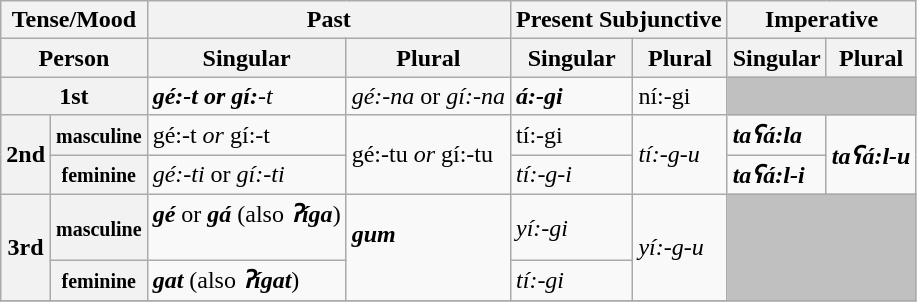<table class="wikitable">
<tr>
<th colspan=2>Tense/Mood</th>
<th colspan=2>Past</th>
<th colspan=2>Present Subjunctive</th>
<th colspan=2>Imperative</th>
</tr>
<tr>
<th colspan=2>Person</th>
<th>Singular</th>
<th>Plural</th>
<th>Singular</th>
<th>Plural</th>
<th>Singular</th>
<th>Plural</th>
</tr>
<tr>
<th colspan=2>1st</th>
<td><strong><em>gé:<strong>-t<em> or </em></strong>gí:</strong>-t</em></td>
<td><em>gé:-na</em> or <em>gí:-na</em></td>
<td><strong><em>á:<strong>-gi<em></td>
<td></em>ní:-gi<em></td>
<td colspan=2 style=background:silver></td>
</tr>
<tr>
<th rowspan=2>2nd</th>
<th><small>masculine</small></th>
<td></em>gé:-t<em> or </em>gí:-t<em></td>
<td rowspan=2></em>gé:-tu<em> or </em>gí:-tu<em></td>
<td></em></strong>tí:</strong>-gi</em></td>
<td rowspan=2><em>tí:-g-u</em></td>
<td><strong><em>taʕá:la</em></strong></td>
<td rowspan=2><strong><em>taʕá:l-u</em></strong></td>
</tr>
<tr>
<th><small>feminine</small></th>
<td><em>gé:-ti</em> or <em>gí:-ti</em></td>
<td><em>tí:-g-i</em></td>
<td><strong><em>taʕá:l-i</em></strong></td>
</tr>
<tr>
<th rowspan=2>3rd</th>
<th><small>masculine</small></th>
<td><strong><em>gé</em></strong> or <strong><em>gá</em></strong> (also <strong><em>ʔíga</em></strong>)<br><br></td>
<td rowspan=2><strong><em>gum</em></strong><br><br></td>
<td><em>yí:-gi</em></td>
<td rowspan=2><em>yí:-g-u</em></td>
<td rowspan=2 colspan=2 style=background:silver></td>
</tr>
<tr>
<th><small>feminine</small></th>
<td><strong><em>gat</em></strong> (also <strong><em>ʔígat</em></strong>)</td>
<td><em>tí:-gi</em></td>
</tr>
<tr>
</tr>
</table>
